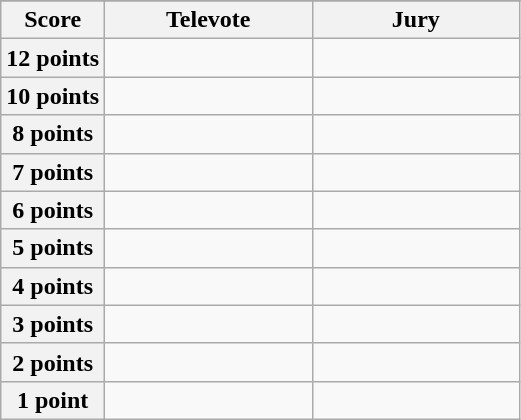<table class="wikitable">
<tr>
</tr>
<tr>
<th scope="col" width="20%">Score</th>
<th scope="col" width="40%">Televote</th>
<th scope="col" width="40%">Jury</th>
</tr>
<tr>
<th scope="row">12 points</th>
<td></td>
<td></td>
</tr>
<tr>
<th scope="row">10 points</th>
<td></td>
<td></td>
</tr>
<tr>
<th scope="row">8 points</th>
<td></td>
<td></td>
</tr>
<tr>
<th scope="row">7 points</th>
<td></td>
<td></td>
</tr>
<tr>
<th scope="row">6 points</th>
<td></td>
<td></td>
</tr>
<tr>
<th scope="row">5 points</th>
<td></td>
<td></td>
</tr>
<tr>
<th scope="row">4 points</th>
<td></td>
<td></td>
</tr>
<tr>
<th scope="row">3 points</th>
<td></td>
<td></td>
</tr>
<tr>
<th scope="row">2 points</th>
<td></td>
<td></td>
</tr>
<tr>
<th scope="row">1 point</th>
<td></td>
<td></td>
</tr>
</table>
